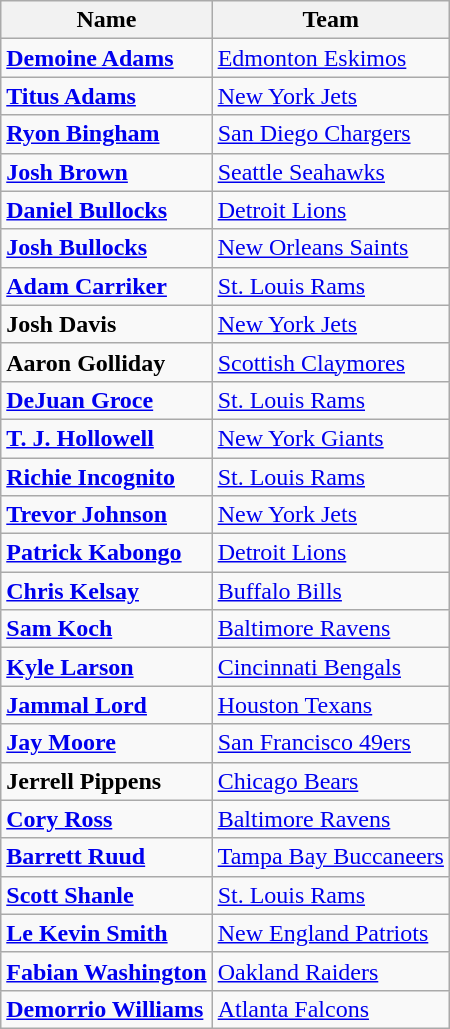<table class="wikitable">
<tr>
<th>Name</th>
<th>Team</th>
</tr>
<tr>
<td><strong><a href='#'>Demoine Adams</a></strong></td>
<td><a href='#'>Edmonton Eskimos</a></td>
</tr>
<tr>
<td><strong><a href='#'>Titus Adams</a></strong></td>
<td><a href='#'>New York Jets</a></td>
</tr>
<tr>
<td><strong><a href='#'>Ryon Bingham</a></strong></td>
<td><a href='#'>San Diego Chargers</a></td>
</tr>
<tr>
<td><strong><a href='#'>Josh Brown</a></strong></td>
<td><a href='#'>Seattle Seahawks</a></td>
</tr>
<tr>
<td><strong><a href='#'>Daniel Bullocks</a></strong></td>
<td><a href='#'>Detroit Lions</a></td>
</tr>
<tr>
<td><strong><a href='#'>Josh Bullocks</a></strong></td>
<td><a href='#'>New Orleans Saints</a></td>
</tr>
<tr>
<td><strong><a href='#'>Adam Carriker</a></strong></td>
<td><a href='#'>St. Louis Rams</a></td>
</tr>
<tr>
<td><strong>Josh Davis</strong></td>
<td><a href='#'>New York Jets</a></td>
</tr>
<tr>
<td><strong>Aaron Golliday</strong></td>
<td><a href='#'>Scottish Claymores</a></td>
</tr>
<tr>
<td><strong><a href='#'>DeJuan Groce</a></strong></td>
<td><a href='#'>St. Louis Rams</a></td>
</tr>
<tr>
<td><strong><a href='#'>T. J. Hollowell</a></strong></td>
<td><a href='#'>New York Giants</a></td>
</tr>
<tr>
<td><strong><a href='#'>Richie Incognito</a></strong></td>
<td><a href='#'>St. Louis Rams</a></td>
</tr>
<tr>
<td><strong><a href='#'>Trevor Johnson</a></strong></td>
<td><a href='#'>New York Jets</a></td>
</tr>
<tr>
<td><strong><a href='#'>Patrick Kabongo</a></strong></td>
<td><a href='#'>Detroit Lions</a></td>
</tr>
<tr>
<td><strong><a href='#'>Chris Kelsay</a></strong></td>
<td><a href='#'>Buffalo Bills</a></td>
</tr>
<tr>
<td><strong><a href='#'>Sam Koch</a></strong></td>
<td><a href='#'>Baltimore Ravens</a></td>
</tr>
<tr>
<td><strong><a href='#'>Kyle Larson</a></strong></td>
<td><a href='#'>Cincinnati Bengals</a></td>
</tr>
<tr>
<td><strong><a href='#'>Jammal Lord</a></strong></td>
<td><a href='#'>Houston Texans</a></td>
</tr>
<tr>
<td><strong><a href='#'>Jay Moore</a></strong></td>
<td><a href='#'>San Francisco 49ers</a></td>
</tr>
<tr>
<td><strong>Jerrell Pippens</strong></td>
<td><a href='#'>Chicago Bears</a></td>
</tr>
<tr>
<td><strong><a href='#'>Cory Ross</a></strong></td>
<td><a href='#'>Baltimore Ravens</a></td>
</tr>
<tr>
<td><strong><a href='#'>Barrett Ruud</a></strong></td>
<td><a href='#'>Tampa Bay Buccaneers</a></td>
</tr>
<tr>
<td><strong><a href='#'>Scott Shanle</a></strong></td>
<td><a href='#'>St. Louis Rams</a></td>
</tr>
<tr>
<td><strong><a href='#'>Le Kevin Smith</a></strong></td>
<td><a href='#'>New England Patriots</a></td>
</tr>
<tr>
<td><strong><a href='#'>Fabian Washington</a></strong></td>
<td><a href='#'>Oakland Raiders</a></td>
</tr>
<tr>
<td><strong><a href='#'>Demorrio Williams</a></strong></td>
<td><a href='#'>Atlanta Falcons</a></td>
</tr>
</table>
